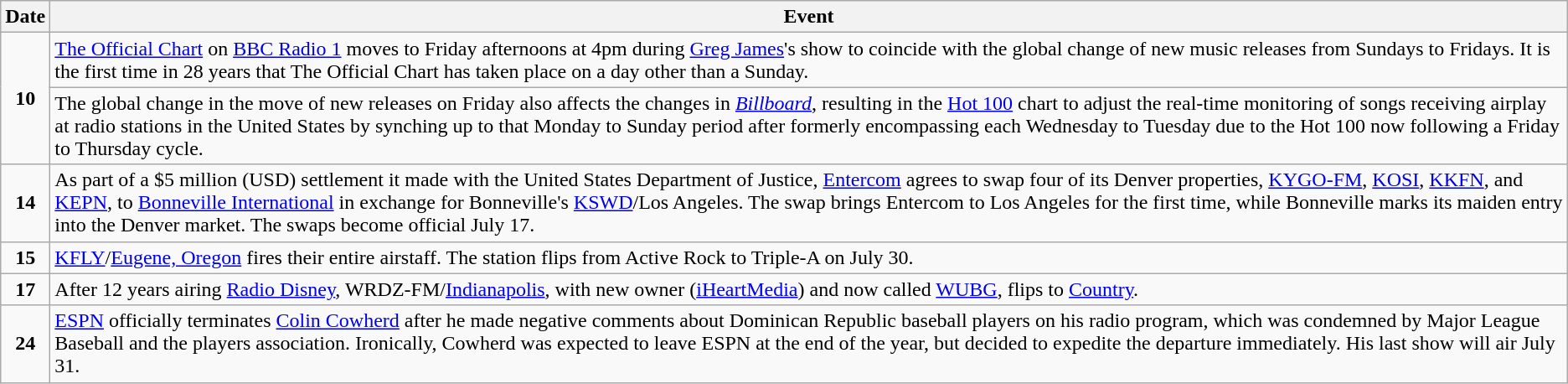<table class="wikitable">
<tr>
<th>Date</th>
<th>Event</th>
</tr>
<tr>
<td style="text-align:center" rowspan=2><strong>10</strong></td>
<td><a href='#'>The Official Chart</a> on <a href='#'>BBC Radio 1</a> moves to Friday afternoons at 4pm during <a href='#'>Greg James</a>'s show to coincide with the global change of new music releases from Sundays to Fridays. It is the first time in 28 years that The Official Chart has taken place on a day other than a Sunday.</td>
</tr>
<tr>
<td>The global change in the move of new releases on Friday also affects the changes in <em><a href='#'>Billboard</a></em>, resulting in the <a href='#'>Hot 100</a> chart to adjust the real-time monitoring of songs receiving airplay at radio stations in the United States by synching up to that Monday to Sunday period after formerly encompassing each Wednesday to Tuesday due to the Hot 100 now following a Friday to Thursday cycle.</td>
</tr>
<tr>
<td style="text-align:center"><strong>14</strong></td>
<td>As part of a $5 million (USD) settlement it made with the United States Department of Justice, <a href='#'>Entercom</a> agrees to swap four of its Denver properties, <a href='#'>KYGO-FM</a>, <a href='#'>KOSI</a>, <a href='#'>KKFN</a>, and <a href='#'>KEPN</a>, to <a href='#'>Bonneville International</a> in exchange for Bonneville's <a href='#'>KSWD</a>/Los Angeles. The swap brings Entercom to Los Angeles for the first time, while Bonneville marks its maiden entry into the Denver market. The swaps become official July 17.</td>
</tr>
<tr>
<td style="text-align:center"><strong>15</strong></td>
<td><a href='#'>KFLY</a>/<a href='#'>Eugene, Oregon</a> fires their entire airstaff. The station flips from Active Rock to Triple-A on July 30.</td>
</tr>
<tr>
<td style="text-align:center"><strong>17</strong></td>
<td>After 12 years airing <a href='#'>Radio Disney</a>, WRDZ-FM/<a href='#'>Indianapolis</a>, with new owner (<a href='#'>iHeartMedia</a>) and now called <a href='#'>WUBG</a>, flips to <a href='#'>Country</a>.</td>
</tr>
<tr>
<td style="text-align:center"><strong>24</strong></td>
<td><a href='#'>ESPN</a> officially terminates <a href='#'>Colin Cowherd</a> after he made negative comments about Dominican Republic baseball players on his radio program, which was condemned by Major League Baseball and the players association. Ironically, Cowherd was expected to leave ESPN at the end of the year, but decided to expedite the departure immediately. His last show will air July 31.</td>
</tr>
</table>
